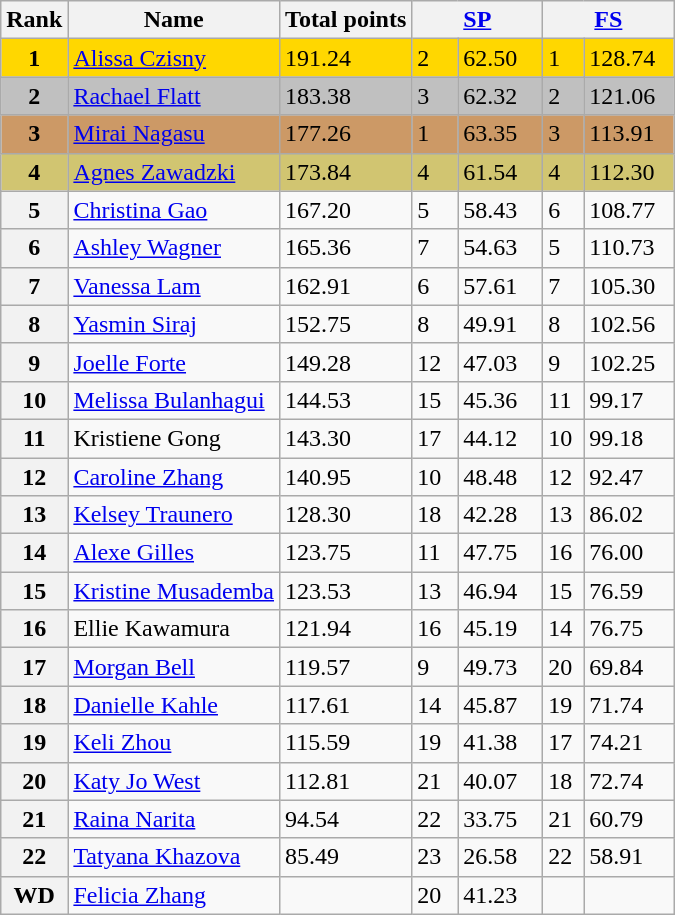<table class="wikitable sortable">
<tr>
<th>Rank</th>
<th>Name</th>
<th>Total points</th>
<th colspan="2" width="80px"><a href='#'>SP</a></th>
<th colspan="2" width="80px"><a href='#'>FS</a></th>
</tr>
<tr bgcolor="gold">
<td align="center"><strong>1</strong></td>
<td><a href='#'>Alissa Czisny</a></td>
<td>191.24</td>
<td>2</td>
<td>62.50</td>
<td>1</td>
<td>128.74</td>
</tr>
<tr bgcolor="silver">
<td align="center"><strong>2</strong></td>
<td><a href='#'>Rachael Flatt</a></td>
<td>183.38</td>
<td>3</td>
<td>62.32</td>
<td>2</td>
<td>121.06</td>
</tr>
<tr bgcolor="cc9966">
<td align="center"><strong>3</strong></td>
<td><a href='#'>Mirai Nagasu</a></td>
<td>177.26</td>
<td>1</td>
<td>63.35</td>
<td>3</td>
<td>113.91</td>
</tr>
<tr bgcolor="#d1c571">
<td align="center"><strong>4</strong></td>
<td><a href='#'>Agnes Zawadzki</a></td>
<td>173.84</td>
<td>4</td>
<td>61.54</td>
<td>4</td>
<td>112.30</td>
</tr>
<tr>
<th>5</th>
<td><a href='#'>Christina Gao</a></td>
<td>167.20</td>
<td>5</td>
<td>58.43</td>
<td>6</td>
<td>108.77</td>
</tr>
<tr>
<th>6</th>
<td><a href='#'>Ashley Wagner</a></td>
<td>165.36</td>
<td>7</td>
<td>54.63</td>
<td>5</td>
<td>110.73</td>
</tr>
<tr>
<th>7</th>
<td><a href='#'>Vanessa Lam</a></td>
<td>162.91</td>
<td>6</td>
<td>57.61</td>
<td>7</td>
<td>105.30</td>
</tr>
<tr>
<th>8</th>
<td><a href='#'>Yasmin Siraj</a></td>
<td>152.75</td>
<td>8</td>
<td>49.91</td>
<td>8</td>
<td>102.56</td>
</tr>
<tr>
<th>9</th>
<td><a href='#'>Joelle Forte</a></td>
<td>149.28</td>
<td>12</td>
<td>47.03</td>
<td>9</td>
<td>102.25</td>
</tr>
<tr>
<th>10</th>
<td><a href='#'>Melissa Bulanhagui</a></td>
<td>144.53</td>
<td>15</td>
<td>45.36</td>
<td>11</td>
<td>99.17</td>
</tr>
<tr>
<th>11</th>
<td>Kristiene Gong</td>
<td>143.30</td>
<td>17</td>
<td>44.12</td>
<td>10</td>
<td>99.18</td>
</tr>
<tr>
<th>12</th>
<td><a href='#'>Caroline Zhang</a></td>
<td>140.95</td>
<td>10</td>
<td>48.48</td>
<td>12</td>
<td>92.47</td>
</tr>
<tr>
<th>13</th>
<td><a href='#'>Kelsey Traunero</a></td>
<td>128.30</td>
<td>18</td>
<td>42.28</td>
<td>13</td>
<td>86.02</td>
</tr>
<tr>
<th>14</th>
<td><a href='#'>Alexe Gilles</a></td>
<td>123.75</td>
<td>11</td>
<td>47.75</td>
<td>16</td>
<td>76.00</td>
</tr>
<tr>
<th>15</th>
<td><a href='#'>Kristine Musademba</a></td>
<td>123.53</td>
<td>13</td>
<td>46.94</td>
<td>15</td>
<td>76.59</td>
</tr>
<tr>
<th>16</th>
<td>Ellie Kawamura</td>
<td>121.94</td>
<td>16</td>
<td>45.19</td>
<td>14</td>
<td>76.75</td>
</tr>
<tr>
<th>17</th>
<td><a href='#'>Morgan Bell</a></td>
<td>119.57</td>
<td>9</td>
<td>49.73</td>
<td>20</td>
<td>69.84</td>
</tr>
<tr>
<th>18</th>
<td><a href='#'>Danielle Kahle</a></td>
<td>117.61</td>
<td>14</td>
<td>45.87</td>
<td>19</td>
<td>71.74</td>
</tr>
<tr>
<th>19</th>
<td><a href='#'>Keli Zhou</a></td>
<td>115.59</td>
<td>19</td>
<td>41.38</td>
<td>17</td>
<td>74.21</td>
</tr>
<tr>
<th>20</th>
<td><a href='#'>Katy Jo West</a></td>
<td>112.81</td>
<td>21</td>
<td>40.07</td>
<td>18</td>
<td>72.74</td>
</tr>
<tr>
<th>21</th>
<td><a href='#'>Raina Narita</a></td>
<td>94.54</td>
<td>22</td>
<td>33.75</td>
<td>21</td>
<td>60.79</td>
</tr>
<tr>
<th>22</th>
<td><a href='#'>Tatyana Khazova</a></td>
<td>85.49</td>
<td>23</td>
<td>26.58</td>
<td>22</td>
<td>58.91</td>
</tr>
<tr>
<th>WD</th>
<td><a href='#'>Felicia Zhang</a></td>
<td></td>
<td>20</td>
<td>41.23</td>
<td></td>
<td></td>
</tr>
</table>
